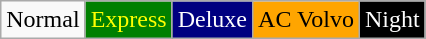<table class="wikitable">
<tr>
<td>Normal</td>
<td style="background:green; color:yellow">Express</td>
<td style="background:navy; color:white">Deluxe</td>
<td style="background:orange; color:black">AC Volvo</td>
<td style="background:black; color:white">Night</td>
</tr>
</table>
